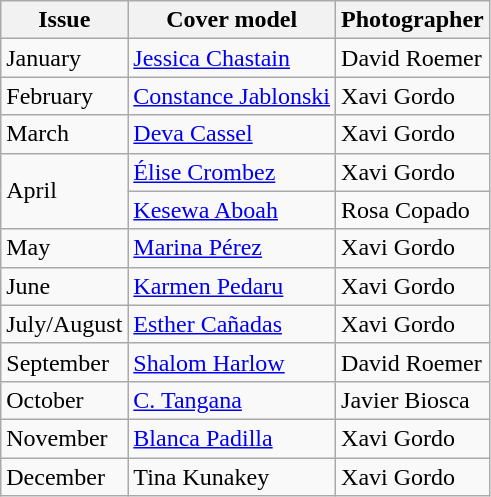<table class="sortable wikitable">
<tr>
<th>Issue</th>
<th>Cover model</th>
<th>Photographer</th>
</tr>
<tr>
<td>January</td>
<td><a href='#'>Jessica Chastain</a></td>
<td>David Roemer</td>
</tr>
<tr>
<td>February</td>
<td><a href='#'>Constance Jablonski</a></td>
<td>Xavi Gordo</td>
</tr>
<tr>
<td>March</td>
<td><a href='#'>Deva Cassel</a></td>
<td>Xavi Gordo</td>
</tr>
<tr>
<td rowspan="2">April</td>
<td><a href='#'>Élise Crombez</a></td>
<td>Xavi Gordo</td>
</tr>
<tr>
<td><a href='#'>Kesewa Aboah</a></td>
<td>Rosa Copado</td>
</tr>
<tr>
<td>May</td>
<td><a href='#'>Marina Pérez</a></td>
<td>Xavi Gordo</td>
</tr>
<tr>
<td>June</td>
<td><a href='#'>Karmen Pedaru</a></td>
<td>Xavi Gordo</td>
</tr>
<tr>
<td>July/August</td>
<td><a href='#'>Esther Cañadas</a></td>
<td>Xavi Gordo</td>
</tr>
<tr>
<td>September</td>
<td><a href='#'>Shalom Harlow</a></td>
<td>David Roemer</td>
</tr>
<tr>
<td>October</td>
<td><a href='#'>C. Tangana</a></td>
<td>Javier Biosca</td>
</tr>
<tr>
<td>November</td>
<td><a href='#'>Blanca Padilla</a></td>
<td>Xavi Gordo</td>
</tr>
<tr>
<td>December</td>
<td>Tina Kunakey</td>
<td>Xavi Gordo</td>
</tr>
</table>
